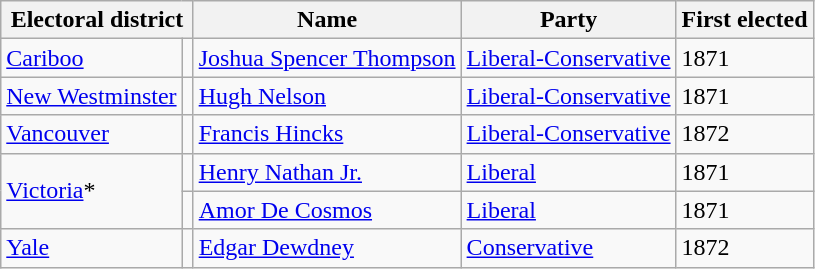<table class="wikitable">
<tr>
<th colspan="2">Electoral district</th>
<th>Name</th>
<th>Party</th>
<th>First elected</th>
</tr>
<tr>
<td><a href='#'>Cariboo</a></td>
<td></td>
<td><a href='#'>Joshua Spencer Thompson</a></td>
<td><a href='#'>Liberal-Conservative</a></td>
<td>1871</td>
</tr>
<tr>
<td><a href='#'>New Westminster</a></td>
<td></td>
<td><a href='#'>Hugh Nelson</a></td>
<td><a href='#'>Liberal-Conservative</a></td>
<td>1871</td>
</tr>
<tr>
<td><a href='#'>Vancouver</a></td>
<td></td>
<td><a href='#'>Francis Hincks</a></td>
<td><a href='#'>Liberal-Conservative</a></td>
<td>1872</td>
</tr>
<tr>
<td rowspan=2><a href='#'>Victoria</a>*</td>
<td></td>
<td><a href='#'>Henry Nathan Jr.</a></td>
<td><a href='#'>Liberal</a></td>
<td>1871</td>
</tr>
<tr>
<td></td>
<td><a href='#'>Amor De Cosmos</a></td>
<td><a href='#'>Liberal</a></td>
<td>1871</td>
</tr>
<tr>
<td><a href='#'>Yale</a></td>
<td></td>
<td><a href='#'>Edgar Dewdney</a></td>
<td><a href='#'>Conservative</a></td>
<td>1872</td>
</tr>
</table>
